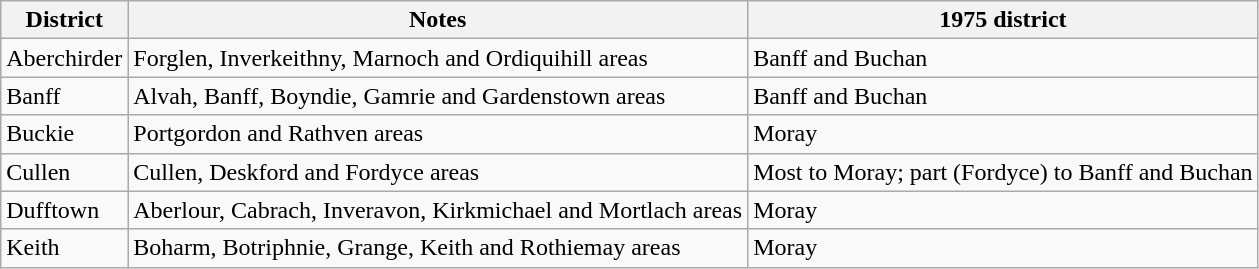<table class="wikitable">
<tr>
<th>District</th>
<th>Notes</th>
<th>1975 district</th>
</tr>
<tr>
<td>Aberchirder</td>
<td>Forglen, Inverkeithny, Marnoch and Ordiquihill areas</td>
<td>Banff and Buchan</td>
</tr>
<tr>
<td>Banff</td>
<td>Alvah, Banff, Boyndie, Gamrie and Gardenstown areas</td>
<td>Banff and Buchan</td>
</tr>
<tr>
<td>Buckie</td>
<td>Portgordon and Rathven areas</td>
<td>Moray</td>
</tr>
<tr>
<td>Cullen</td>
<td>Cullen, Deskford and Fordyce areas</td>
<td>Most to Moray; part (Fordyce) to Banff and Buchan</td>
</tr>
<tr>
<td>Dufftown</td>
<td>Aberlour, Cabrach, Inveravon, Kirkmichael and Mortlach areas</td>
<td>Moray</td>
</tr>
<tr>
<td>Keith</td>
<td>Boharm, Botriphnie, Grange, Keith and Rothiemay areas</td>
<td>Moray</td>
</tr>
</table>
